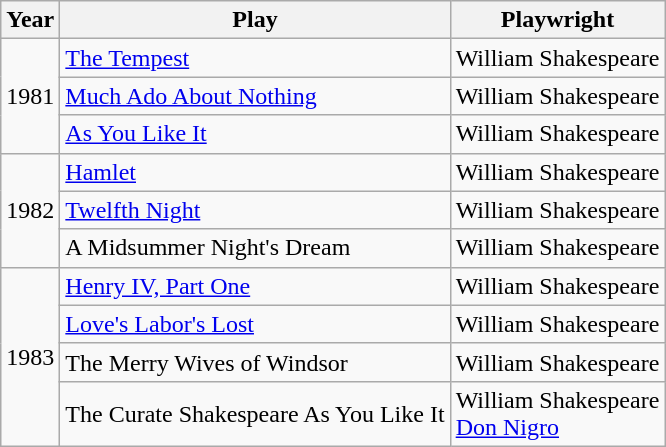<table class="wikitable mw-collapsible">
<tr>
<th>Year</th>
<th>Play</th>
<th>Playwright</th>
</tr>
<tr>
<td rowspan="3">1981</td>
<td><a href='#'>The Tempest</a></td>
<td>William Shakespeare</td>
</tr>
<tr>
<td><a href='#'>Much Ado About Nothing</a></td>
<td>William Shakespeare</td>
</tr>
<tr>
<td><a href='#'>As You Like It</a></td>
<td>William Shakespeare</td>
</tr>
<tr>
<td rowspan="3">1982</td>
<td><a href='#'>Hamlet</a></td>
<td>William Shakespeare</td>
</tr>
<tr>
<td><a href='#'>Twelfth Night</a></td>
<td>William Shakespeare</td>
</tr>
<tr>
<td>A Midsummer Night's Dream</td>
<td>William Shakespeare</td>
</tr>
<tr>
<td rowspan="4">1983</td>
<td><a href='#'>Henry IV, Part One</a></td>
<td>William Shakespeare</td>
</tr>
<tr>
<td><a href='#'>Love's Labor's Lost</a></td>
<td>William Shakespeare</td>
</tr>
<tr>
<td>The Merry Wives of Windsor</td>
<td>William Shakespeare</td>
</tr>
<tr>
<td>The Curate Shakespeare As You Like It</td>
<td>William Shakespeare<br><a href='#'>Don Nigro</a></td>
</tr>
</table>
